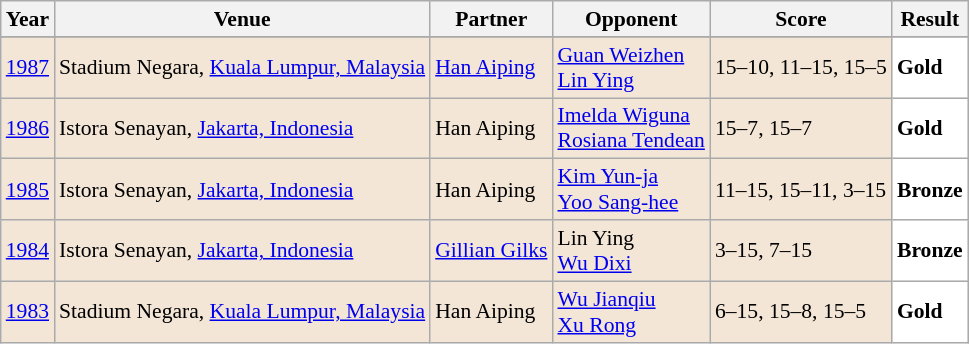<table class="sortable wikitable" style="font-size: 90%;">
<tr>
<th>Year</th>
<th>Venue</th>
<th>Partner</th>
<th>Opponent</th>
<th>Score</th>
<th>Result</th>
</tr>
<tr>
</tr>
<tr style="background:#F3E6D7">
<td align="center"><a href='#'>1987</a></td>
<td align="left">Stadium Negara, <a href='#'>Kuala Lumpur, Malaysia</a></td>
<td align="left"> <a href='#'>Han Aiping</a></td>
<td align="left"> <a href='#'>Guan Weizhen</a> <br>  <a href='#'>Lin Ying</a></td>
<td align="left">15–10, 11–15, 15–5</td>
<td style="text-align:left; background:white"> <strong>Gold</strong></td>
</tr>
<tr style="background:#F3E6D7">
<td align="center"><a href='#'>1986</a></td>
<td align="left">Istora Senayan, <a href='#'>Jakarta, Indonesia</a></td>
<td align="left"> Han Aiping</td>
<td align="left"> <a href='#'>Imelda Wiguna</a> <br>  <a href='#'>Rosiana Tendean</a></td>
<td align="left">15–7, 15–7</td>
<td style="text-align:left; background:white"> <strong>Gold</strong></td>
</tr>
<tr style="background:#F3E6D7">
<td align="center"><a href='#'>1985</a></td>
<td align="left">Istora Senayan, <a href='#'>Jakarta, Indonesia</a></td>
<td align="left"> Han Aiping</td>
<td align="left"> <a href='#'>Kim Yun-ja</a> <br>  <a href='#'>Yoo Sang-hee</a></td>
<td align="left">11–15, 15–11, 3–15</td>
<td style="text-align:left; background:white"> <strong>Bronze</strong></td>
</tr>
<tr style="background:#F3E6D7">
<td align="center"><a href='#'>1984</a></td>
<td align="left">Istora Senayan, <a href='#'>Jakarta, Indonesia</a></td>
<td align="left"> <a href='#'>Gillian Gilks</a></td>
<td align="left"> Lin Ying <br>  <a href='#'>Wu Dixi</a></td>
<td align="left">3–15, 7–15</td>
<td style="text-align:left; background:white"> <strong>Bronze</strong></td>
</tr>
<tr style="background:#F3E6D7">
<td align="center"><a href='#'>1983</a></td>
<td align="left">Stadium Negara, <a href='#'>Kuala Lumpur, Malaysia</a></td>
<td align="left"> Han Aiping</td>
<td align="left"> <a href='#'>Wu Jianqiu</a> <br>  <a href='#'>Xu Rong</a></td>
<td align="left">6–15, 15–8, 15–5</td>
<td style="text-align:left; background:white"> <strong>Gold</strong></td>
</tr>
</table>
